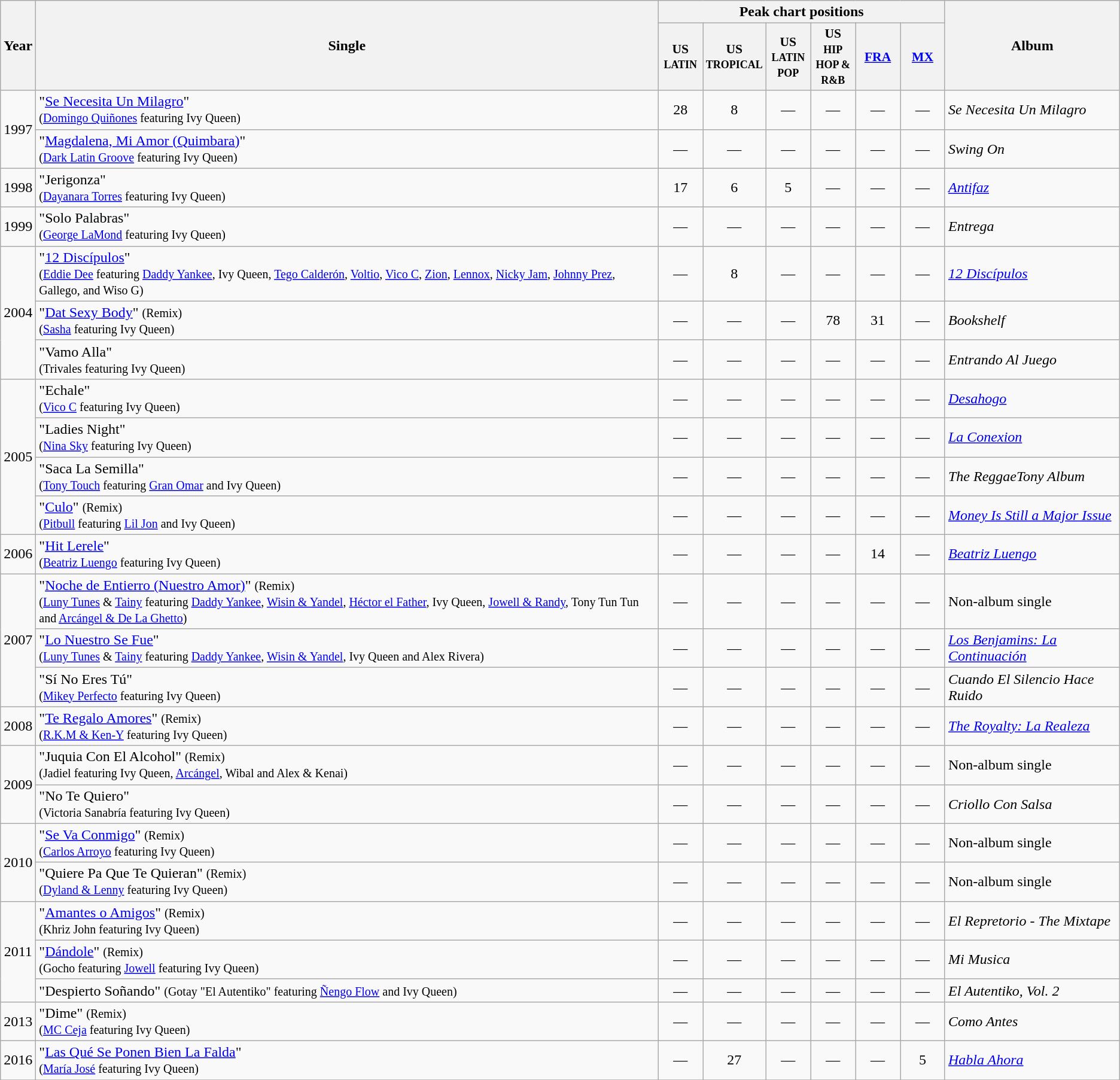<table class="wikitable">
<tr>
<th rowspan="2">Year</th>
<th rowspan="2">Single</th>
<th colspan="6">Peak chart positions</th>
<th rowspan="2">Album</th>
</tr>
<tr>
<th scope="col" style="width:3em;font-size:90%;">US <br> <small>LATIN</small><br></th>
<th scope="col" style="width:3em;font-size:90%;">US <br> <small>TROPICAL</small><br></th>
<th scope="col" style="width:3em;font-size:90%;">US <br> <small>LATIN POP</small><br></th>
<th scope="col" style="width:3em;font-size:90%;">US <br> <small>HIP HOP & R&B</small><br></th>
<th scope="col" style="width:3em;font-size:90%;"><a href='#'>FRA</a> <br></th>
<th scope="col" style="width:3em;font-size:90%;"><a href='#'>MX</a> <br></th>
</tr>
<tr>
<td align="center" rowspan="2">1997</td>
<td align="left">"<a href='#'>Se Necesita Un Milagro</a>" <br><small>(<a href='#'>Domingo Quiñones</a> featuring Ivy Queen)</small></td>
<td align="center">28</td>
<td align="center">8</td>
<td align="center">—</td>
<td align="center">—</td>
<td align="center">—</td>
<td align="center">—</td>
<td align="left"><em>Se Necesita Un Milagro</em></td>
</tr>
<tr>
<td align="left">"<a href='#'>Magdalena, Mi Amor (Quimbara)</a>" <br><small>(<a href='#'>Dark Latin Groove</a> featuring Ivy Queen)</small></td>
<td align="center">—</td>
<td align="center">—</td>
<td align="center">—</td>
<td align="center">—</td>
<td align="center">—</td>
<td align="center">—</td>
<td align="left"><em>Swing On</em></td>
</tr>
<tr>
<td align="center">1998</td>
<td align="left">"Jerigonza" <br><small>(<a href='#'>Dayanara Torres</a> featuring Ivy Queen)</small></td>
<td align="center">17</td>
<td align="center">6</td>
<td align="center">5</td>
<td align="center">—</td>
<td align="center">—</td>
<td align="center">—</td>
<td align="left"><em><a href='#'>Antifaz</a></em></td>
</tr>
<tr>
<td align="center">1999</td>
<td align="left">"Solo Palabras" <br><small>(<a href='#'>George LaMond</a> featuring Ivy Queen)</small></td>
<td align="center">—</td>
<td align="center">—</td>
<td align="center">—</td>
<td align="center">—</td>
<td align="center">—</td>
<td align="center">—</td>
<td align="left"><em>Entrega</em></td>
</tr>
<tr>
<td align="center" rowspan="3">2004</td>
<td align="left">"<a href='#'>12 Discípulos</a>" <br><small>(<a href='#'>Eddie Dee</a> featuring <a href='#'>Daddy Yankee</a>, Ivy Queen, <a href='#'>Tego Calderón</a>, <a href='#'>Voltio</a>, <a href='#'>Vico C</a>, <a href='#'>Zion</a>, <a href='#'>Lennox</a>, <a href='#'>Nicky Jam</a>, <a href='#'>Johnny Prez</a>, Gallego, and Wiso G)</small></td>
<td align="center">—</td>
<td align="center">8</td>
<td align="center">—</td>
<td align="center">—</td>
<td align="center">—</td>
<td align="center">—</td>
<td align="left"><em><a href='#'>12 Discípulos</a></em></td>
</tr>
<tr>
<td align="left">"<a href='#'>Dat Sexy Body</a>" <small>(Remix)</small><br><small>(<a href='#'>Sasha</a> featuring Ivy Queen)</small></td>
<td align="center">—</td>
<td align="center">—</td>
<td align="center">—</td>
<td align="center">78</td>
<td align="center">31</td>
<td align="center">—</td>
<td align="left"><em>Bookshelf</em></td>
</tr>
<tr>
<td align="left">"Vamo Alla" <br><small>(Trivales featuring Ivy Queen)</small></td>
<td align="center">—</td>
<td align="center">—</td>
<td align="center">—</td>
<td align="center">—</td>
<td align="center">—</td>
<td align="center">—</td>
<td align="left"><em>Entrando Al Juego</em></td>
</tr>
<tr>
<td align="center" rowspan="4">2005</td>
<td align="left">"Echale" <br><small>(<a href='#'>Vico C</a> featuring Ivy Queen)</small></td>
<td align="center">—</td>
<td align="center">—</td>
<td align="center">—</td>
<td align="center">—</td>
<td align="center">—</td>
<td align="center">—</td>
<td align="left"><em><a href='#'>Desahogo</a></em></td>
</tr>
<tr>
<td align="left">"Ladies Night" <br><small>(<a href='#'>Nina Sky</a> featuring Ivy Queen)</small></td>
<td align="center">—</td>
<td align="center">—</td>
<td align="center">—</td>
<td align="center">—</td>
<td align="center">—</td>
<td align="center">—</td>
<td align="left"><em><a href='#'>La Conexion</a></em></td>
</tr>
<tr>
<td align="left">"Saca La Semilla" <br><small>(<a href='#'>Tony Touch</a> featuring <a href='#'>Gran Omar</a> and Ivy Queen)</small></td>
<td align="center">—</td>
<td align="center">—</td>
<td align="center">—</td>
<td align="center">—</td>
<td align="center">—</td>
<td align="center">—</td>
<td align="left"><em>The ReggaeTony Album</em></td>
</tr>
<tr>
<td align="left">"<a href='#'>Culo</a>" <small>(Remix)</small> <br><small>(<a href='#'>Pitbull</a> featuring <a href='#'>Lil Jon</a> and Ivy Queen)</small></td>
<td align="center">—</td>
<td align="center">—</td>
<td align="center">—</td>
<td align="center">—</td>
<td align="center">—</td>
<td align="center">—</td>
<td align="left"><em><a href='#'>Money Is Still a Major Issue</a></em></td>
</tr>
<tr>
<td align="center" rowspan="1">2006</td>
<td align="left">"<a href='#'>Hit Lerele</a>" <br><small>(<a href='#'>Beatriz Luengo</a> featuring Ivy Queen)</small></td>
<td align="center">—</td>
<td align="center">—</td>
<td align="center">—</td>
<td align="center">—</td>
<td align="center">14</td>
<td align="center">—</td>
<td align="left"><em><a href='#'>Beatriz Luengo</a></em></td>
</tr>
<tr>
<td align="center" rowspan="3">2007</td>
<td align="left">"<a href='#'>Noche de Entierro (Nuestro Amor)</a>" <small>(Remix)</small> <br><small>(<a href='#'>Luny Tunes</a> & <a href='#'>Tainy</a> featuring <a href='#'>Daddy Yankee</a>, <a href='#'>Wisin & Yandel</a>, <a href='#'>Héctor el Father</a>, Ivy Queen, <a href='#'>Jowell & Randy</a>, Tony Tun Tun and <a href='#'>Arcángel & De La Ghetto</a>)</small></td>
<td align="center">—</td>
<td align="center">—</td>
<td align="center">—</td>
<td align="center">—</td>
<td align="center">—</td>
<td align="center">—</td>
<td align="left">Non-album single</td>
</tr>
<tr>
<td align="left">"<a href='#'>Lo Nuestro Se Fue</a>" <br><small>(<a href='#'>Luny Tunes</a> & <a href='#'>Tainy</a> featuring <a href='#'>Daddy Yankee</a>, <a href='#'>Wisin & Yandel</a>, Ivy Queen and Alex Rivera)</small></td>
<td align="center">—</td>
<td align="center">—</td>
<td align="center">—</td>
<td align="center">—</td>
<td align="center">—</td>
<td align="center">—</td>
<td align="left"><em><a href='#'>Los Benjamins: La Continuación</a></em></td>
</tr>
<tr>
<td align="left">"Sí No Eres Tú" <br><small>(<a href='#'>Mikey Perfecto</a> featuring Ivy Queen)</small></td>
<td align="center">—</td>
<td align="center">—</td>
<td align="center">—</td>
<td align="center">—</td>
<td align="center">—</td>
<td align="center">—</td>
<td align="left"><em>Cuando El Silencio Hace Ruido</em></td>
</tr>
<tr>
<td align="center">2008</td>
<td align="left">"<a href='#'>Te Regalo Amores</a>" <small>(Remix)</small> <br><small>(<a href='#'>R.K.M & Ken-Y</a> featuring Ivy Queen)</small></td>
<td align="center">—</td>
<td align="center">—</td>
<td align="center">—</td>
<td align="center">—</td>
<td align="center">—</td>
<td align="center">—</td>
<td align="left"><em><a href='#'>The Royalty: La Realeza</a></em></td>
</tr>
<tr>
<td align="center" rowspan="2">2009</td>
<td align="left">"Juquia Con El Alcohol" <small>(Remix)</small> <br><small>(Jadiel featuring Ivy Queen, <a href='#'>Arcángel</a>, Wibal and Alex & Kenai)</small></td>
<td align="center">—</td>
<td align="center">—</td>
<td align="center">—</td>
<td align="center">—</td>
<td align="center">—</td>
<td align="center">—</td>
<td align="left">Non-album single</td>
</tr>
<tr>
<td align="left">"No Te Quiero" <br><small>(Victoria Sanabría featuring Ivy Queen)</small></td>
<td align="center">—</td>
<td align="center">—</td>
<td align="center">—</td>
<td align="center">—</td>
<td align="center">—</td>
<td align="center">—</td>
<td align="left"><em>Criollo Con Salsa</em></td>
</tr>
<tr>
<td align="center" rowspan="2">2010</td>
<td align="left">"<a href='#'>Se Va Conmigo</a>" <small>(Remix)</small> <br><small>(<a href='#'>Carlos Arroyo</a> featuring Ivy Queen)</small></td>
<td align="center">—</td>
<td align="center">—</td>
<td align="center">—</td>
<td align="center">—</td>
<td align="center">—</td>
<td align="center">—</td>
<td align="left">Non-album single</td>
</tr>
<tr>
<td align="left">"Quiere Pa Que Te Quieran" <small>(Remix)</small> <br><small>(<a href='#'>Dyland & Lenny</a> featuring Ivy Queen)</small></td>
<td align="center">—</td>
<td align="center">—</td>
<td align="center">—</td>
<td align="center">—</td>
<td align="center">—</td>
<td align="center">—</td>
<td align="left">Non-album single</td>
</tr>
<tr>
<td align="center" rowspan="3">2011</td>
<td align="left">"<a href='#'>Amantes o Amigos</a>" <small>(Remix)</small> <br><small>(Khriz John featuring Ivy Queen)</small></td>
<td align="center">—</td>
<td align="center">—</td>
<td align="center">—</td>
<td align="center">—</td>
<td align="center">—</td>
<td align="center">—</td>
<td align="left"><em>El Repretorio - The Mixtape</em></td>
</tr>
<tr>
<td align="left">"<a href='#'>Dándole</a>" <small>(Remix)</small> <br><small>(Gocho featuring <a href='#'>Jowell</a> featuring Ivy Queen)</small></td>
<td align="center">—</td>
<td align="center">—</td>
<td align="center">—</td>
<td align="center">—</td>
<td align="center">—</td>
<td align="center">—</td>
<td align="left"><em>Mi Musica</em></td>
</tr>
<tr>
<td align="left">"Despierto Soñando" <small>(Gotay "El Autentiko" featuring <a href='#'>Ñengo Flow</a> and Ivy Queen)</small></td>
<td align="center">—</td>
<td align="center">—</td>
<td align="center">—</td>
<td align="center">—</td>
<td align="center">—</td>
<td align="center">—</td>
<td align="left"><em>El Autentiko, Vol. 2</em></td>
</tr>
<tr>
<td align="center">2013</td>
<td align="left">"Dime" <small>(Remix)</small> <br><small>(<a href='#'>MC Ceja</a> featuring Ivy Queen)</small></td>
<td align="center">—</td>
<td align="center">—</td>
<td align="center">—</td>
<td align="center">—</td>
<td align="center">—</td>
<td align="center">—</td>
<td align="left"><em>Como Antes</em></td>
</tr>
<tr>
<td align="center">2016</td>
<td align="left">"<a href='#'>Las Qué Se Ponen Bien La Falda</a>" <br><small>(<a href='#'>María José</a> featuring Ivy Queen)</small></td>
<td align="center">—</td>
<td align="center">27</td>
<td align="center">—</td>
<td align="center">—</td>
<td align="center">—</td>
<td align="center">5</td>
<td align="left"><em><a href='#'>Habla Ahora</a></em></td>
</tr>
<tr>
</tr>
</table>
